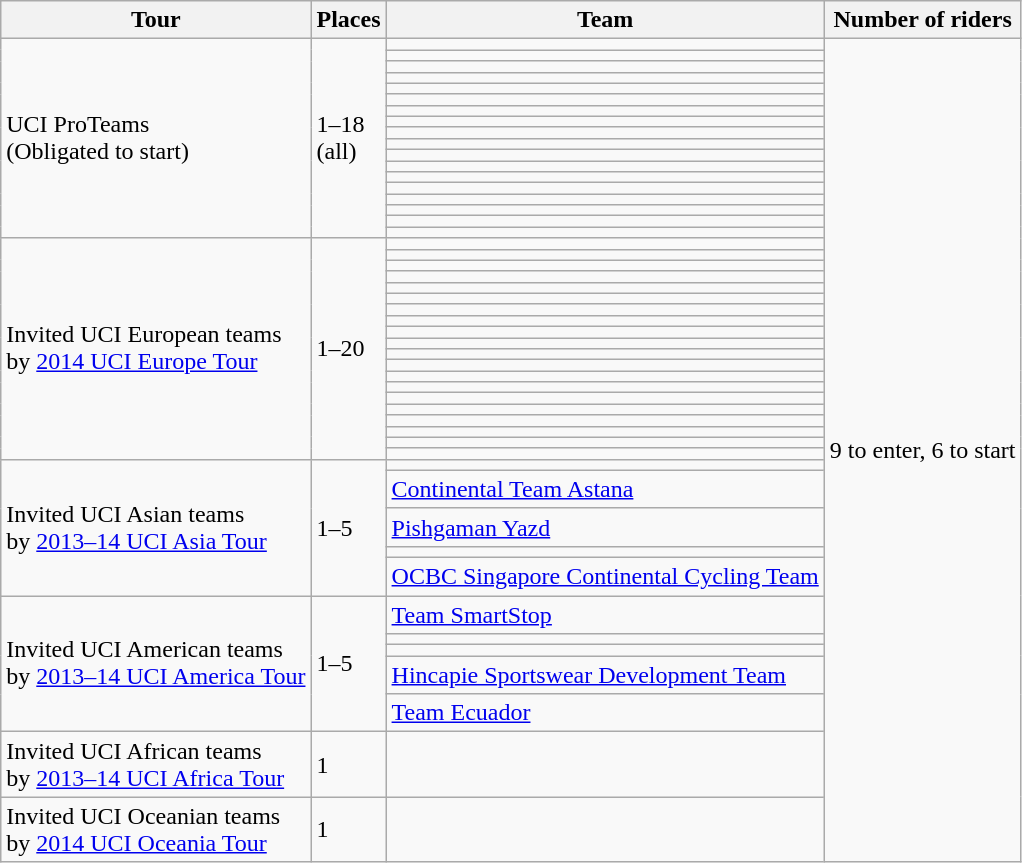<table class="wikitable">
<tr>
<th>Tour</th>
<th>Places</th>
<th>Team</th>
<th>Number of riders</th>
</tr>
<tr>
<td rowspan=18>UCI ProTeams<br>(Obligated to start)</td>
<td rowspan=18>1–18<br>(all)</td>
<td> </td>
<td rowspan=50>9 to enter, 6 to start</td>
</tr>
<tr>
<td> </td>
</tr>
<tr>
<td> </td>
</tr>
<tr>
<td> </td>
</tr>
<tr>
<td> </td>
</tr>
<tr>
<td> </td>
</tr>
<tr>
<td> </td>
</tr>
<tr>
<td> </td>
</tr>
<tr>
<td> </td>
</tr>
<tr>
<td> </td>
</tr>
<tr>
<td> </td>
</tr>
<tr>
<td> </td>
</tr>
<tr>
<td> </td>
</tr>
<tr>
<td> </td>
</tr>
<tr>
<td> </td>
</tr>
<tr>
<td> </td>
</tr>
<tr>
<td> </td>
</tr>
<tr>
<td> </td>
</tr>
<tr>
<td rowspan=20>Invited UCI European teams<br>by <a href='#'>2014 UCI Europe Tour</a></td>
<td rowspan=20>1–20</td>
<td> </td>
</tr>
<tr>
<td> </td>
</tr>
<tr>
<td> </td>
</tr>
<tr>
<td> </td>
</tr>
<tr>
<td> </td>
</tr>
<tr>
<td> </td>
</tr>
<tr>
<td> </td>
</tr>
<tr>
<td> </td>
</tr>
<tr>
<td> </td>
</tr>
<tr>
<td> </td>
</tr>
<tr>
<td> </td>
</tr>
<tr>
<td> </td>
</tr>
<tr>
<td> </td>
</tr>
<tr>
<td> </td>
</tr>
<tr>
<td> </td>
</tr>
<tr>
<td> </td>
</tr>
<tr>
<td> </td>
</tr>
<tr>
<td> </td>
</tr>
<tr>
<td> </td>
</tr>
<tr>
<td> </td>
</tr>
<tr>
<td rowspan=5>Invited UCI Asian teams<br>by <a href='#'>2013–14 UCI Asia Tour</a></td>
<td rowspan=5>1–5</td>
<td> </td>
</tr>
<tr>
<td> <a href='#'>Continental Team Astana</a></td>
</tr>
<tr>
<td> <a href='#'>Pishgaman Yazd</a></td>
</tr>
<tr>
<td> </td>
</tr>
<tr>
<td> <a href='#'>OCBC Singapore Continental Cycling Team</a></td>
</tr>
<tr>
<td rowspan=5>Invited UCI American teams<br>by <a href='#'>2013–14 UCI America Tour</a></td>
<td rowspan=5>1–5</td>
<td> <a href='#'>Team SmartStop</a></td>
</tr>
<tr>
<td> </td>
</tr>
<tr>
<td> </td>
</tr>
<tr>
<td> <a href='#'>Hincapie Sportswear Development Team</a></td>
</tr>
<tr>
<td> <a href='#'>Team Ecuador</a></td>
</tr>
<tr>
<td>Invited UCI African teams<br>by <a href='#'>2013–14 UCI Africa Tour</a></td>
<td>1</td>
<td> </td>
</tr>
<tr>
<td>Invited UCI Oceanian teams<br>by <a href='#'>2014 UCI Oceania Tour</a></td>
<td>1</td>
<td> </td>
</tr>
</table>
